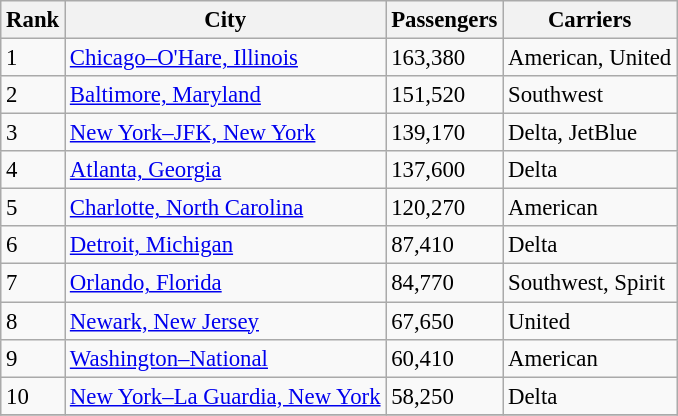<table class="wikitable sortable" style="font-size:95%;">
<tr>
<th>Rank</th>
<th>City</th>
<th>Passengers</th>
<th>Carriers</th>
</tr>
<tr>
<td>1</td>
<td> <a href='#'>Chicago–O'Hare, Illinois</a></td>
<td>163,380</td>
<td>American, United</td>
</tr>
<tr>
<td>2</td>
<td> <a href='#'>Baltimore, Maryland</a></td>
<td>151,520</td>
<td>Southwest</td>
</tr>
<tr>
<td>3</td>
<td> <a href='#'>New York–JFK, New York</a></td>
<td>139,170</td>
<td>Delta, JetBlue</td>
</tr>
<tr>
<td>4</td>
<td> <a href='#'>Atlanta, Georgia</a></td>
<td>137,600</td>
<td>Delta</td>
</tr>
<tr>
<td>5</td>
<td> <a href='#'>Charlotte, North Carolina</a></td>
<td>120,270</td>
<td>American</td>
</tr>
<tr>
<td>6</td>
<td> <a href='#'>Detroit, Michigan</a></td>
<td>87,410</td>
<td>Delta</td>
</tr>
<tr>
<td>7</td>
<td> <a href='#'>Orlando, Florida</a></td>
<td>84,770</td>
<td>Southwest, Spirit</td>
</tr>
<tr>
<td>8</td>
<td> <a href='#'>Newark, New Jersey</a></td>
<td>67,650</td>
<td>United</td>
</tr>
<tr>
<td>9</td>
<td> <a href='#'>Washington–National</a></td>
<td>60,410</td>
<td>American</td>
</tr>
<tr>
<td>10</td>
<td> <a href='#'>New York–La Guardia, New York</a></td>
<td>58,250</td>
<td>Delta</td>
</tr>
<tr>
</tr>
</table>
